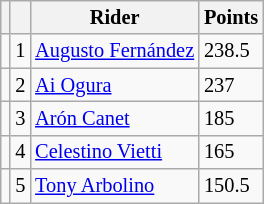<table class="wikitable" style="font-size: 85%;">
<tr>
<th></th>
<th></th>
<th>Rider</th>
<th>Points</th>
</tr>
<tr>
<td></td>
<td align=center>1</td>
<td> <a href='#'>Augusto Fernández</a></td>
<td align=left>238.5</td>
</tr>
<tr>
<td></td>
<td align=center>2</td>
<td> <a href='#'>Ai Ogura</a></td>
<td align=left>237</td>
</tr>
<tr>
<td></td>
<td align=center>3</td>
<td> <a href='#'>Arón Canet</a></td>
<td align=left>185</td>
</tr>
<tr>
<td></td>
<td align=center>4</td>
<td> <a href='#'>Celestino Vietti</a></td>
<td align=left>165</td>
</tr>
<tr>
<td></td>
<td align=center>5</td>
<td> <a href='#'>Tony Arbolino</a></td>
<td align=left>150.5</td>
</tr>
</table>
